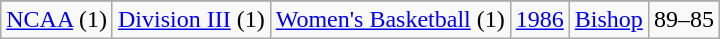<table class="wikitable">
<tr>
</tr>
<tr align="center">
<td rowspan="1"><a href='#'>NCAA</a> (1)</td>
<td rowspan="1"><a href='#'>Division III</a> (1)</td>
<td rowspan="1"><a href='#'>Women's Basketball</a> (1)</td>
<td><a href='#'>1986</a></td>
<td><a href='#'>Bishop</a></td>
<td>89–85</td>
</tr>
</table>
